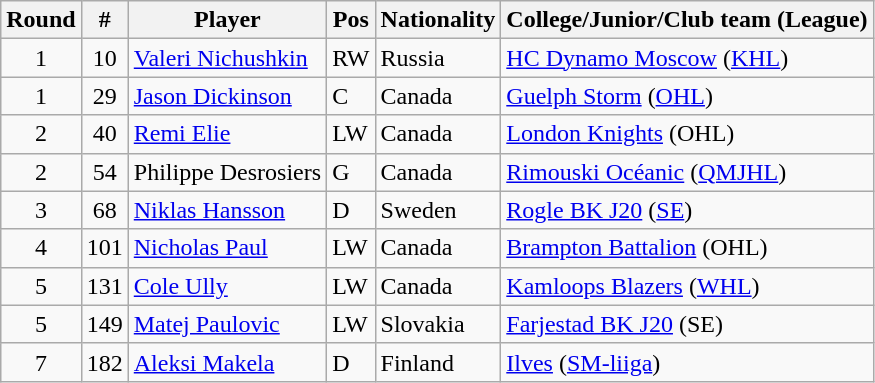<table class="wikitable">
<tr>
<th>Round</th>
<th>#</th>
<th>Player</th>
<th>Pos</th>
<th>Nationality</th>
<th>College/Junior/Club team (League)</th>
</tr>
<tr>
<td style="text-align:center">1</td>
<td style="text-align:center">10</td>
<td><a href='#'>Valeri Nichushkin</a></td>
<td>RW</td>
<td> Russia</td>
<td><a href='#'>HC Dynamo Moscow</a> (<a href='#'>KHL</a>)</td>
</tr>
<tr>
<td style="text-align:center">1</td>
<td style="text-align:center">29</td>
<td><a href='#'>Jason Dickinson</a></td>
<td>C</td>
<td> Canada</td>
<td><a href='#'>Guelph Storm</a> (<a href='#'>OHL</a>)</td>
</tr>
<tr>
<td style="text-align:center">2</td>
<td style="text-align:center">40</td>
<td><a href='#'>Remi Elie</a></td>
<td>LW</td>
<td> Canada</td>
<td><a href='#'>London Knights</a> (OHL)</td>
</tr>
<tr>
<td style="text-align:center">2</td>
<td style="text-align:center">54</td>
<td>Philippe Desrosiers</td>
<td>G</td>
<td> Canada</td>
<td><a href='#'>Rimouski Océanic</a> (<a href='#'>QMJHL</a>)</td>
</tr>
<tr>
<td style="text-align:center">3</td>
<td style="text-align:center">68</td>
<td><a href='#'>Niklas Hansson</a></td>
<td>D</td>
<td> Sweden</td>
<td><a href='#'>Rogle BK J20</a> (<a href='#'>SE</a>)</td>
</tr>
<tr>
<td style="text-align:center">4</td>
<td style="text-align:center">101</td>
<td><a href='#'>Nicholas Paul</a></td>
<td>LW</td>
<td> Canada</td>
<td><a href='#'>Brampton Battalion</a> (OHL)</td>
</tr>
<tr>
<td style="text-align:center">5</td>
<td style="text-align:center">131</td>
<td><a href='#'>Cole Ully</a></td>
<td>LW</td>
<td> Canada</td>
<td><a href='#'>Kamloops Blazers</a> (<a href='#'>WHL</a>)</td>
</tr>
<tr>
<td style="text-align:center">5</td>
<td style="text-align:center">149</td>
<td><a href='#'>Matej Paulovic</a></td>
<td>LW</td>
<td> Slovakia</td>
<td><a href='#'>Farjestad BK J20</a> (SE)</td>
</tr>
<tr>
<td style="text-align:center">7</td>
<td style="text-align:center">182</td>
<td><a href='#'>Aleksi Makela</a></td>
<td>D</td>
<td> Finland</td>
<td><a href='#'>Ilves</a> (<a href='#'>SM-liiga</a>)</td>
</tr>
</table>
